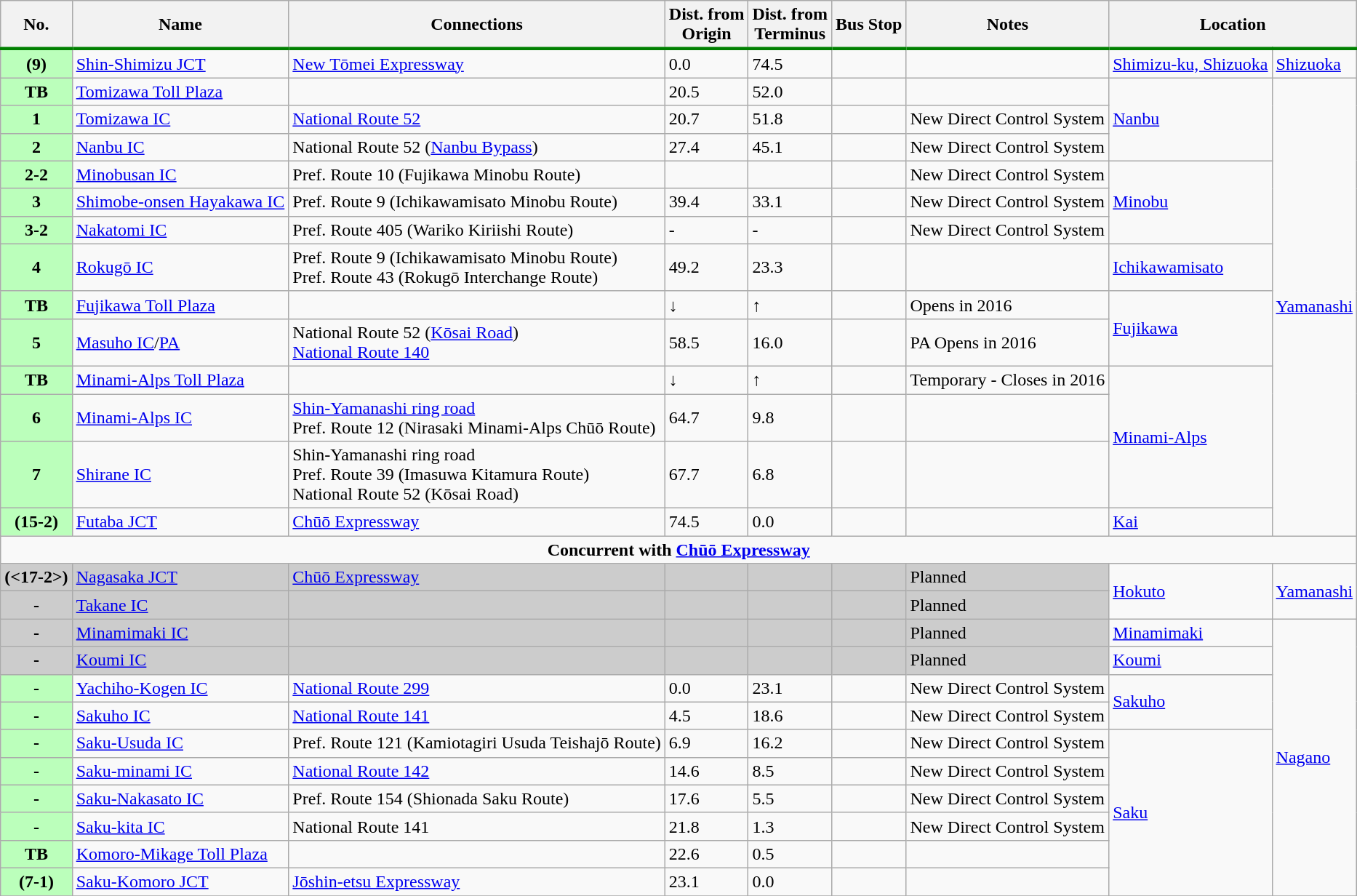<table class="wikitable">
<tr>
<th style="border-bottom: 3px solid green;">No.</th>
<th style="border-bottom: 3px solid green;">Name</th>
<th style="border-bottom: 3px solid green;">Connections</th>
<th style="border-bottom: 3px solid green;">Dist. from<br>Origin</th>
<th style="border-bottom: 3px solid green;">Dist. from<br>Terminus</th>
<th style="border-bottom: 3px solid green;">Bus Stop</th>
<th style="border-bottom: 3px solid green;">Notes</th>
<th style="border-bottom: 3px solid green;" colspan="2">Location</th>
</tr>
<tr>
<th style="background-color:#BFB; ">(9)</th>
<td><a href='#'>Shin-Shimizu JCT</a></td>
<td> <a href='#'>New Tōmei Expressway</a></td>
<td style="background-color: text-align:center; ">0.0</td>
<td style="background-color: text-align:center; ">74.5</td>
<td style="background-color: "></td>
<td style="background-color:"></td>
<td rowspan="1"><a href='#'>Shimizu-ku, Shizuoka</a></td>
<td rowspan="1" style="width:1em; "><a href='#'>Shizuoka</a></td>
</tr>
<tr>
<th style="background-color:#BFB; ">TB</th>
<td><a href='#'>Tomizawa Toll Plaza</a></td>
<td></td>
<td style="background-color: text-align:center; ">20.5</td>
<td style="background-color: text-align:center; ">52.0</td>
<td style="background-color: "></td>
<td style="background-color: "></td>
<td rowspan="3"><a href='#'>Nanbu</a></td>
<td rowspan="13" style="width:1em; "><a href='#'>Yamanashi</a></td>
</tr>
<tr>
<th style="background-color:#BFB; ">1</th>
<td><a href='#'>Tomizawa IC</a></td>
<td> <a href='#'>National Route 52</a></td>
<td style="background-color: text-align:center; ">20.7</td>
<td style="background-color: text-align:center; ">51.8</td>
<td style="background-color: "></td>
<td style="background-color: ">New Direct Control System</td>
</tr>
<tr>
<th style="background-color:#BFB; ">2</th>
<td><a href='#'>Nanbu IC</a></td>
<td> National Route 52 (<a href='#'>Nanbu Bypass</a>)</td>
<td style="background-color: text-align:center; ">27.4</td>
<td style="background-color: text-align:center; ">45.1</td>
<td style="background-color: "></td>
<td style="background-color: ">New Direct Control System</td>
</tr>
<tr>
<th style="background-color:#BFB; ">2-2</th>
<td><a href='#'>Minobusan IC</a></td>
<td>Pref. Route 10 (Fujikawa Minobu Route)</td>
<td style="background-color: text-align:center; "></td>
<td style="background-color: text-align:center; "></td>
<td style="background-color: "></td>
<td style="background-color: ">New Direct Control System</td>
<td rowspan="3"><a href='#'>Minobu</a></td>
</tr>
<tr>
<th style="background-color:#BFB; ">3</th>
<td><a href='#'>Shimobe-onsen Hayakawa IC</a></td>
<td>Pref. Route 9 (Ichikawamisato Minobu Route)</td>
<td style="background-color: text-align:center; ">39.4</td>
<td style="background-color: text-align:center; ">33.1</td>
<td style="background-color: "></td>
<td style="background-color: ">New Direct Control System</td>
</tr>
<tr>
<th style="background-color:#BFB; ">3-2</th>
<td><a href='#'>Nakatomi IC</a></td>
<td>Pref. Route 405 (Wariko Kiriishi Route)</td>
<td style="background-color: text-align:center; ">-</td>
<td style="background-color: text-align:center; ">-</td>
<td style="background-color: "></td>
<td style="background-color: ">New Direct Control System</td>
</tr>
<tr>
<th style="background-color:#BFB; ">4</th>
<td><a href='#'>Rokugō IC</a></td>
<td>Pref. Route 9 (Ichikawamisato Minobu Route)<br>Pref. Route 43 (Rokugō Interchange Route)</td>
<td style="background-color: text-align:center; ">49.2</td>
<td style="background-color: text-align:center; ">23.3</td>
<td style="background-color: "></td>
<td style="background-color: "></td>
<td rowspan="1"><a href='#'>Ichikawamisato</a></td>
</tr>
<tr>
<th style="background-color:#BFB; ">TB</th>
<td><a href='#'>Fujikawa Toll Plaza</a></td>
<td></td>
<td style="background-color: text-align:center; ">↓</td>
<td style="background-color: text-align:center; ">↑</td>
<td style="background-color: "></td>
<td style="background-color: ">Opens in 2016</td>
<td rowspan="2"><a href='#'>Fujikawa</a></td>
</tr>
<tr>
<th style="background-color:#BFB; ">5<br><PA></th>
<td><a href='#'>Masuho IC</a>/<a href='#'>PA</a></td>
<td> National Route 52 (<a href='#'>Kōsai Road</a>)<br> <a href='#'>National Route 140</a></td>
<td style="background-color: text-align:center; ">58.5</td>
<td style="background-color: text-align:center; ">16.0</td>
<td style="background-color:"></td>
<td style="background-color:">PA Opens in 2016</td>
</tr>
<tr>
<th style="background-color:#BFB; ">TB</th>
<td><a href='#'>Minami-Alps Toll Plaza</a></td>
<td></td>
<td style="background-color: text-align:center; ">↓</td>
<td style="background-color: text-align:center; ">↑</td>
<td style="background-color:"></td>
<td style="background-color:">Temporary - Closes in 2016</td>
<td rowspan="3"><a href='#'>Minami-Alps</a></td>
</tr>
<tr>
<th style="background-color:#BFB; ">6</th>
<td><a href='#'>Minami-Alps IC</a></td>
<td><a href='#'>Shin-Yamanashi ring road</a><br>Pref. Route 12 (Nirasaki Minami-Alps Chūō Route)</td>
<td style="background-color: text-align:center; ">64.7</td>
<td style="background-color: text-align:center; ">9.8</td>
<td style="background-color:"></td>
<td style="background-color:"></td>
</tr>
<tr>
<th style="background-color:#BFB; ">7</th>
<td><a href='#'>Shirane IC</a></td>
<td>Shin-Yamanashi ring road<br>Pref. Route 39 (Imasuwa Kitamura Route)<br> National Route 52 (Kōsai Road)</td>
<td style="background-color: text-align:center; ">67.7</td>
<td style="background-color: text-align:center; ">6.8</td>
<td style="background-color:"></td>
<td style="background-color:"></td>
</tr>
<tr>
<th style="background-color:#BFB; ">(15-2)</th>
<td><a href='#'>Futaba JCT</a></td>
<td> <a href='#'>Chūō Expressway</a></td>
<td style="background-color: text-align:center; ">74.5</td>
<td style="background-color: text-align:center; ">0.0</td>
<td style="background-color:"></td>
<td style="background-color:"></td>
<td rowspan="1"><a href='#'>Kai</a></td>
</tr>
<tr>
<td colspan="9" align="center"><strong>Concurrent with   <a href='#'>Chūō Expressway</a></strong></td>
</tr>
<tr>
<th style="background-color:#CCC; ">(<17-2>)</th>
<td style="background-color:#CCC; "><a href='#'>Nagasaka JCT</a></td>
<td style="background-color:#CCC; "> <a href='#'>Chūō Expressway</a></td>
<td style="background-color:#CCC; text-align:center; "></td>
<td style="background-color:#CCC; text-align:center; "></td>
<td style="background-color:#CCC; "></td>
<td style="background-color:#CCC; ">Planned</td>
<td rowspan="2"><a href='#'>Hokuto</a></td>
<td rowspan="2" style="width:1em; "><a href='#'>Yamanashi</a></td>
</tr>
<tr>
<th style="background-color:#CCC; ">-</th>
<td style="background-color:#CCC; "><a href='#'>Takane IC</a></td>
<td style="background-color:#CCC; "></td>
<td style="background-color:#CCC; text-align:center; "></td>
<td style="background-color:#CCC; text-align:center; "></td>
<td style="background-color:#CCC; "></td>
<td style="background-color:#CCC; ">Planned</td>
</tr>
<tr>
<th style="background-color:#CCC; ">-</th>
<td style="background-color:#CCC; "><a href='#'>Minamimaki IC</a></td>
<td style="background-color:#CCC; "></td>
<td style="background-color:#CCC; text-align:center; "></td>
<td style="background-color:#CCC; text-align:center; "></td>
<td style="background-color:#CCC; "></td>
<td style="background-color:#CCC; ">Planned</td>
<td rowspan="1"><a href='#'>Minamimaki</a></td>
<td rowspan="10" style="width:1em; "><a href='#'>Nagano</a></td>
</tr>
<tr>
<th style="background-color:#CCC; ">-</th>
<td style="background-color:#CCC; "><a href='#'>Koumi IC</a></td>
<td style="background-color:#CCC; "></td>
<td style="background-color:#CCC; text-align:center; "></td>
<td style="background-color:#CCC; text-align:center; "></td>
<td style="background-color:#CCC; "></td>
<td style="background-color:#CCC; ">Planned</td>
<td rowspan="1"><a href='#'>Koumi</a></td>
</tr>
<tr>
<th style="background-color:#BFB; ">-</th>
<td><a href='#'>Yachiho-Kogen IC</a></td>
<td> <a href='#'>National Route 299</a></td>
<td style="background-color: text-align:center; ">0.0</td>
<td style="background-color: text-align:center; ">23.1</td>
<td style="background-color: "></td>
<td style="background-color: ">New Direct Control System</td>
<td rowspan="2"><a href='#'>Sakuho</a></td>
</tr>
<tr>
<th style="background-color:#BFB; ">-</th>
<td><a href='#'>Sakuho IC</a></td>
<td> <a href='#'>National Route 141</a></td>
<td style="background-color: text-align:center; ">4.5</td>
<td style="background-color: text-align:center; ">18.6</td>
<td style="background-color: "></td>
<td style="background-color: ">New Direct Control System</td>
</tr>
<tr>
<th style="background-color:#BFB; ">-</th>
<td><a href='#'>Saku-Usuda IC</a></td>
<td>Pref. Route 121 (Kamiotagiri Usuda Teishajō Route)</td>
<td style="background-color: text-align:center; ">6.9</td>
<td style="background-color: text-align:center; ">16.2</td>
<td style="background-color: "></td>
<td style="background-color: ">New Direct Control System</td>
<td rowspan="6"><a href='#'>Saku</a></td>
</tr>
<tr>
<th style="background-color:#BFB; ">-</th>
<td><a href='#'>Saku-minami IC</a></td>
<td> <a href='#'>National Route 142</a></td>
<td style="background-color: text-align:center; ">14.6</td>
<td style="background-color: text-align:center; ">8.5</td>
<td style="background-color:"></td>
<td style="background-color:">New Direct Control System</td>
</tr>
<tr>
<th style="background-color:#BFB; ">-</th>
<td><a href='#'>Saku-Nakasato IC</a></td>
<td>Pref. Route 154 (Shionada Saku Route)</td>
<td style="background-color: text-align:center; ">17.6</td>
<td style="background-color: text-align:center; ">5.5</td>
<td style="background-color:"></td>
<td style="background-color:">New Direct Control System</td>
</tr>
<tr>
<th style="background-color:#BFB; ">-</th>
<td><a href='#'>Saku-kita IC</a></td>
<td> National Route 141</td>
<td style="background-color: text-align:center; ">21.8</td>
<td style="background-color: text-align:center; ">1.3</td>
<td style="background-color:"></td>
<td style="background-color:">New Direct Control System</td>
</tr>
<tr>
<th style="background-color:#BFB; ">TB</th>
<td><a href='#'>Komoro-Mikage Toll Plaza</a></td>
<td></td>
<td style="background-color: text-align:center; ">22.6</td>
<td style="background-color: text-align:center; ">0.5</td>
<td style="background-color:"></td>
<td style="background-color:"></td>
</tr>
<tr>
<th style="background-color:#BFB; ">(7-1)</th>
<td><a href='#'>Saku-Komoro JCT</a></td>
<td> <a href='#'>Jōshin-etsu Expressway</a></td>
<td style="background-color: text-align:center; ">23.1</td>
<td style="background-color: text-align:center; ">0.0</td>
<td style="background-color:"></td>
<td style="background-color:"></td>
</tr>
<tr>
</tr>
</table>
